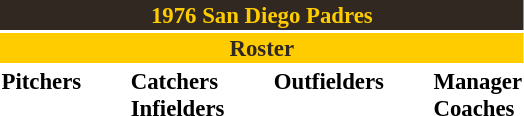<table class="toccolours" style="font-size: 95%;">
<tr>
<th colspan="10" style="background-color: #312821; color: #FFCC00; text-align: center;">1976 San Diego Padres</th>
</tr>
<tr>
<td colspan="10" style="background-color: #FFCC00; color: #312821; text-align: center;"><strong>Roster</strong></td>
</tr>
<tr>
<td valign="top"><strong>Pitchers</strong><br>














</td>
<td width="25px"></td>
<td valign="top"><strong>Catchers</strong><br>

<strong>Infielders</strong>









</td>
<td width="25px"></td>
<td valign="top"><strong>Outfielders</strong><br>






</td>
<td width="25px"></td>
<td valign="top"><strong>Manager</strong><br>
<strong>Coaches</strong>



</td>
</tr>
</table>
